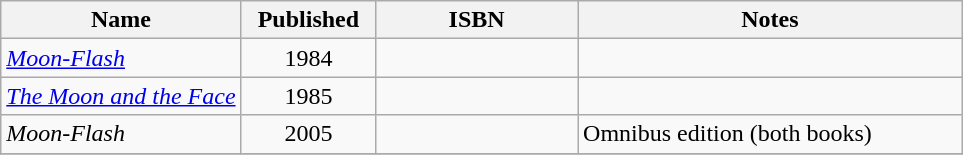<table class="wikitable sortable" id="noveltable" border="1">
<tr>
<th Width=25%>Name</th>
<th width=14%>Published</th>
<th Width=21%>ISBN</th>
<th>Notes</th>
</tr>
<tr>
<td><em><a href='#'>Moon-Flash</a></em></td>
<td align="center">1984</td>
<td align="center"></td>
<td></td>
</tr>
<tr>
<td><em><a href='#'>The Moon and the Face</a></em></td>
<td align="center">1985</td>
<td align="center"></td>
<td></td>
</tr>
<tr>
<td><em>Moon-Flash</em></td>
<td align="center">2005</td>
<td align="center"></td>
<td>Omnibus edition (both books)</td>
</tr>
<tr>
</tr>
</table>
